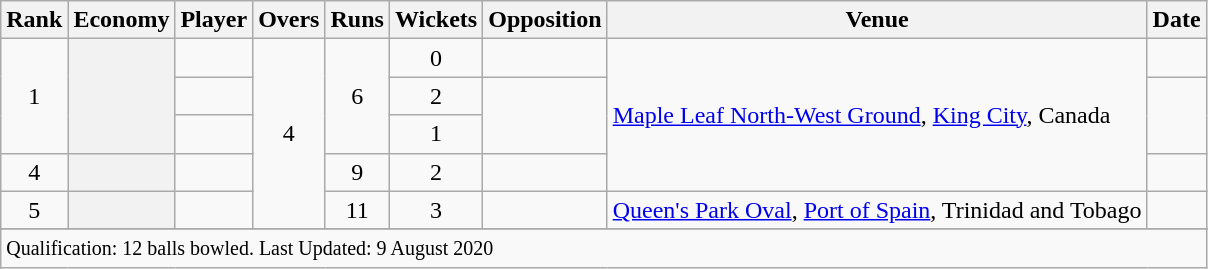<table class="wikitable plainrowheaders sortable">
<tr>
<th scope=col>Rank</th>
<th scope=col>Economy</th>
<th scope=col>Player</th>
<th scope=col>Overs</th>
<th scope=col>Runs</th>
<th scope=col>Wickets</th>
<th scope=col>Opposition</th>
<th scope=col>Venue</th>
<th scope=col>Date</th>
</tr>
<tr>
<td align=center rowspan=3>1</td>
<th scope=row style=text-align:center; rowspan=3></th>
<td></td>
<td align=center rowspan=5>4</td>
<td align=center rowspan=3>6</td>
<td align=center>0</td>
<td></td>
<td rowspan=4><a href='#'>Maple Leaf North-West Ground</a>, <a href='#'>King City</a>, Canada</td>
<td></td>
</tr>
<tr>
<td></td>
<td align=center>2</td>
<td rowspan=2></td>
<td rowspan=2></td>
</tr>
<tr>
<td></td>
<td align=center>1</td>
</tr>
<tr>
<td align=center>4</td>
<th scope=row style=text-align:center;></th>
<td></td>
<td align=center>9</td>
<td align=center>2</td>
<td></td>
<td></td>
</tr>
<tr>
<td align=center>5</td>
<th scope=row style=text-align:center;></th>
<td></td>
<td align=center>11</td>
<td align=center>3</td>
<td></td>
<td><a href='#'>Queen's Park Oval</a>, <a href='#'>Port of Spain</a>, Trinidad and Tobago</td>
<td></td>
</tr>
<tr>
</tr>
<tr class=sortbottom>
<td colspan=9><small>Qualification: 12 balls bowled. Last Updated: 9 August 2020</small></td>
</tr>
</table>
